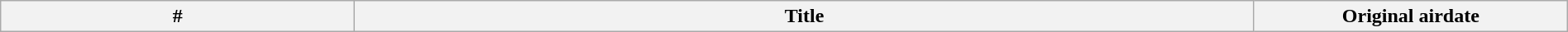<table class="wikitable plainrowheaders"  style="width:100%; background:#fff;">
<tr>
<th>#</th>
<th>Title</th>
<th style="width:20%;">Original airdate<br>

</th>
</tr>
</table>
